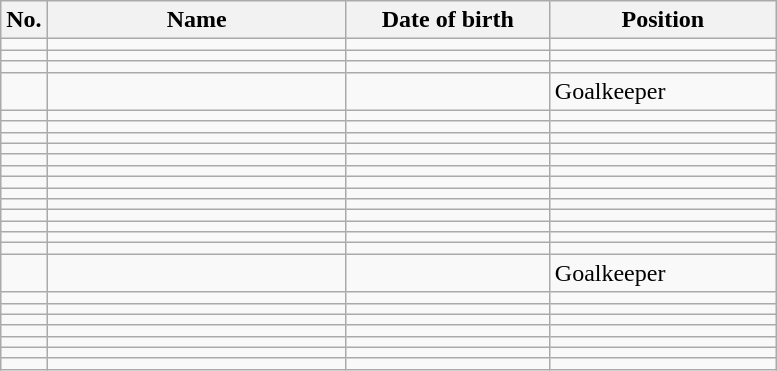<table class="wikitable sortable" style=font-size:100%; text-align:center;>
<tr>
<th>No.</th>
<th style=width:12em>Name</th>
<th style=width:8em>Date of birth</th>
<th style=width:9em>Position</th>
</tr>
<tr>
<td></td>
<td align=left></td>
<td align=right></td>
<td></td>
</tr>
<tr>
<td></td>
<td align=left></td>
<td align=right></td>
<td></td>
</tr>
<tr>
<td></td>
<td align=left></td>
<td align=right></td>
<td></td>
</tr>
<tr>
<td></td>
<td align=left></td>
<td align=right></td>
<td>Goalkeeper</td>
</tr>
<tr>
<td></td>
<td align=left></td>
<td align=right></td>
<td></td>
</tr>
<tr>
<td></td>
<td align=left></td>
<td align=right></td>
<td></td>
</tr>
<tr>
<td></td>
<td align=left></td>
<td align=right></td>
<td></td>
</tr>
<tr>
<td></td>
<td align=left></td>
<td align=right></td>
<td></td>
</tr>
<tr>
<td></td>
<td align=left></td>
<td align=right></td>
<td></td>
</tr>
<tr>
<td></td>
<td align=left></td>
<td align=right></td>
<td></td>
</tr>
<tr>
<td></td>
<td align=left></td>
<td align=right></td>
<td></td>
</tr>
<tr>
<td></td>
<td align=left></td>
<td align=right></td>
<td></td>
</tr>
<tr>
<td></td>
<td align=left></td>
<td align=right></td>
<td></td>
</tr>
<tr>
<td></td>
<td align=left></td>
<td align=right></td>
<td></td>
</tr>
<tr>
<td></td>
<td align=left></td>
<td align=right></td>
<td></td>
</tr>
<tr>
<td></td>
<td align=left></td>
<td align=right></td>
<td></td>
</tr>
<tr>
<td></td>
<td align=left></td>
<td align=right></td>
<td></td>
</tr>
<tr>
<td></td>
<td align=left></td>
<td align=right></td>
<td>Goalkeeper</td>
</tr>
<tr>
<td></td>
<td align=left></td>
<td align=right></td>
<td></td>
</tr>
<tr>
<td></td>
<td align=left></td>
<td align=right></td>
<td></td>
</tr>
<tr>
<td></td>
<td align=left></td>
<td align=right></td>
<td></td>
</tr>
<tr>
<td></td>
<td align=left></td>
<td align=right></td>
<td></td>
</tr>
<tr>
<td></td>
<td align=left></td>
<td align=right></td>
<td></td>
</tr>
<tr>
<td></td>
<td align=left></td>
<td align=right></td>
<td></td>
</tr>
<tr>
<td></td>
<td align=left></td>
<td align=right></td>
<td></td>
</tr>
</table>
